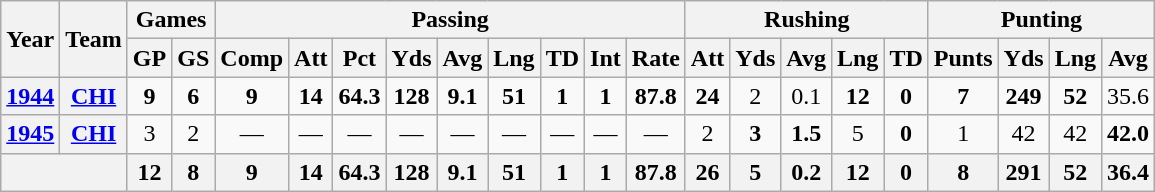<table class="wikitable" style="text-align:center;">
<tr>
<th rowspan="2">Year</th>
<th rowspan="2">Team</th>
<th colspan="2">Games</th>
<th colspan="9">Passing</th>
<th colspan="5">Rushing</th>
<th colspan="4">Punting</th>
</tr>
<tr>
<th>GP</th>
<th>GS</th>
<th>Comp</th>
<th>Att</th>
<th>Pct</th>
<th>Yds</th>
<th>Avg</th>
<th>Lng</th>
<th>TD</th>
<th>Int</th>
<th>Rate</th>
<th>Att</th>
<th>Yds</th>
<th>Avg</th>
<th>Lng</th>
<th>TD</th>
<th>Punts</th>
<th>Yds</th>
<th>Lng</th>
<th>Avg</th>
</tr>
<tr>
<th><a href='#'>1944</a></th>
<th><a href='#'>CHI</a></th>
<td><strong>9</strong></td>
<td><strong>6</strong></td>
<td><strong>9</strong></td>
<td><strong>14</strong></td>
<td><strong>64.3</strong></td>
<td><strong>128</strong></td>
<td><strong>9.1</strong></td>
<td><strong>51</strong></td>
<td><strong>1</strong></td>
<td><strong>1</strong></td>
<td><strong>87.8</strong></td>
<td><strong>24</strong></td>
<td>2</td>
<td>0.1</td>
<td><strong>12</strong></td>
<td><strong>0</strong></td>
<td><strong>7</strong></td>
<td><strong>249</strong></td>
<td><strong>52</strong></td>
<td>35.6</td>
</tr>
<tr>
<th><a href='#'>1945</a></th>
<th><a href='#'>CHI</a></th>
<td>3</td>
<td>2</td>
<td>—</td>
<td>—</td>
<td>—</td>
<td>—</td>
<td>—</td>
<td>—</td>
<td>—</td>
<td>—</td>
<td>—</td>
<td>2</td>
<td><strong>3</strong></td>
<td><strong>1.5</strong></td>
<td>5</td>
<td><strong>0</strong></td>
<td>1</td>
<td>42</td>
<td>42</td>
<td><strong>42.0</strong></td>
</tr>
<tr>
<th colspan="2"></th>
<th>12</th>
<th>8</th>
<th>9</th>
<th>14</th>
<th>64.3</th>
<th>128</th>
<th>9.1</th>
<th>51</th>
<th>1</th>
<th>1</th>
<th>87.8</th>
<th>26</th>
<th>5</th>
<th>0.2</th>
<th>12</th>
<th>0</th>
<th>8</th>
<th>291</th>
<th>52</th>
<th>36.4</th>
</tr>
</table>
